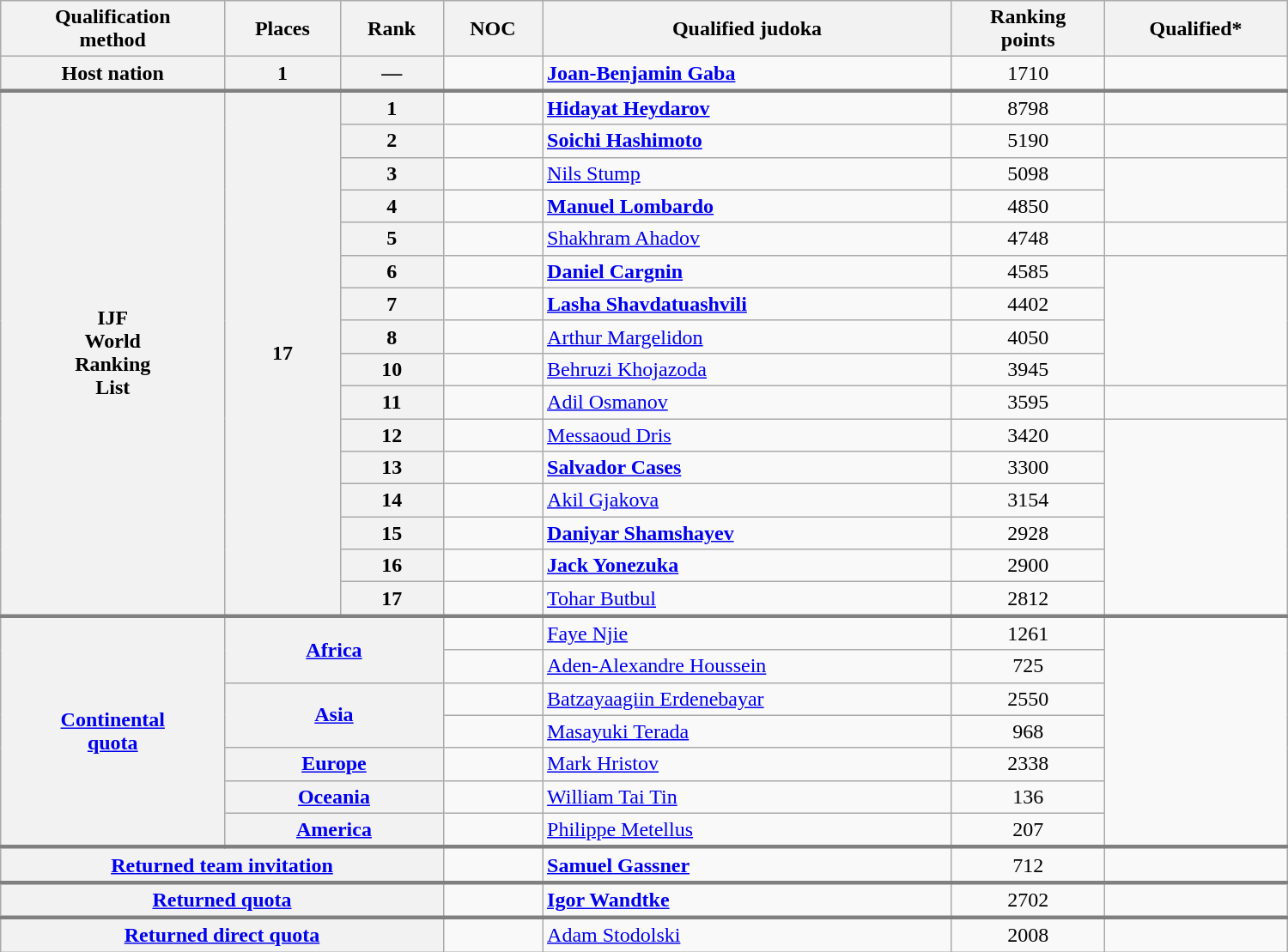<table class="wikitable" width=1000>
<tr>
<th>Qualification<br>method</th>
<th>Places</th>
<th>Rank</th>
<th>NOC</th>
<th>Qualified judoka</th>
<th>Ranking<br>points</th>
<th>Qualified*<br></th>
</tr>
<tr style="border-bottom: 3px solid grey;">
<th>Host nation</th>
<th>1</th>
<th>—</th>
<td></td>
<td><strong><a href='#'>Joan-Benjamin Gaba</a></strong></td>
<td align=center>1710</td>
<td></td>
</tr>
<tr>
<th rowspan=16>IJF<br>World<br>Ranking<br>List</th>
<th rowspan=16>17</th>
<th>1</th>
<td></td>
<td><strong><a href='#'>Hidayat Heydarov</a></strong></td>
<td align=center>8798</td>
</tr>
<tr>
<th>2</th>
<td></td>
<td><strong><a href='#'>Soichi Hashimoto</a></strong></td>
<td align=center>5190</td>
<td></td>
</tr>
<tr>
<th>3</th>
<td></td>
<td><a href='#'>Nils Stump</a></td>
<td align=center>5098</td>
</tr>
<tr>
<th>4</th>
<td></td>
<td><strong><a href='#'>Manuel Lombardo</a></strong></td>
<td align=center>4850</td>
</tr>
<tr>
<th>5</th>
<td></td>
<td><a href='#'>Shakhram Ahadov</a></td>
<td align=center>4748</td>
<td></td>
</tr>
<tr>
<th>6</th>
<td></td>
<td><strong><a href='#'>Daniel Cargnin</a></strong></td>
<td align=center>4585</td>
</tr>
<tr>
<th>7</th>
<td></td>
<td><strong><a href='#'>Lasha Shavdatuashvili</a></strong></td>
<td align=center>4402</td>
</tr>
<tr>
<th>8</th>
<td></td>
<td><a href='#'>Arthur Margelidon</a></td>
<td align=center>4050</td>
</tr>
<tr>
<th>10</th>
<td></td>
<td><a href='#'>Behruzi Khojazoda</a></td>
<td align=center>3945</td>
</tr>
<tr>
<th>11</th>
<td></td>
<td><a href='#'>Adil Osmanov</a></td>
<td align=center>3595</td>
<td></td>
</tr>
<tr>
<th>12</th>
<td></td>
<td><a href='#'>Messaoud Dris</a></td>
<td align=center>3420</td>
</tr>
<tr>
<th>13</th>
<td></td>
<td><strong><a href='#'>Salvador Cases</a></strong></td>
<td align=center>3300</td>
</tr>
<tr>
<th>14</th>
<td></td>
<td><a href='#'>Akil Gjakova</a></td>
<td align=center>3154</td>
</tr>
<tr>
<th>15</th>
<td></td>
<td><strong><a href='#'>Daniyar Shamshayev</a></strong></td>
<td align=center>2928</td>
</tr>
<tr>
<th>16</th>
<td></td>
<td><strong><a href='#'>Jack Yonezuka</a></strong></td>
<td align=center>2900</td>
</tr>
<tr>
<th>17</th>
<td></td>
<td><a href='#'>Tohar Butbul</a></td>
<td align=center>2812</td>
</tr>
<tr style="border-top: 3px solid grey;">
<th rowspan=7><a href='#'>Continental<br>quota</a></th>
<th rowspan=2 colspan=2><a href='#'>Africa</a></th>
<td></td>
<td><a href='#'>Faye Njie</a></td>
<td align=center>1261</td>
</tr>
<tr>
<td></td>
<td><a href='#'>Aden-Alexandre Houssein</a></td>
<td align=center>725</td>
</tr>
<tr>
<th rowspan=2 colspan=2><a href='#'>Asia</a></th>
<td></td>
<td><a href='#'>Batzayaagiin Erdenebayar</a></td>
<td align=center>2550</td>
</tr>
<tr>
<td></td>
<td><a href='#'>Masayuki Terada</a></td>
<td align=center>968</td>
</tr>
<tr>
<th rowspan=1 colspan=2><a href='#'>Europe</a></th>
<td></td>
<td><a href='#'>Mark Hristov</a></td>
<td align=center>2338</td>
</tr>
<tr>
<th rowspan=1 colspan=2><a href='#'>Oceania</a></th>
<td></td>
<td><a href='#'>William Tai Tin</a></td>
<td align=center>136</td>
</tr>
<tr>
<th rowspan=1 colspan=2><a href='#'>America</a></th>
<td></td>
<td><a href='#'>Philippe Metellus</a></td>
<td align=center>207</td>
</tr>
<tr style="border-top: 3px solid grey;">
<th rowspan=1 colspan=3><a href='#'>Returned team invitation</a></th>
<td></td>
<td><strong><a href='#'>Samuel Gassner</a></strong></td>
<td align=center>712</td>
</tr>
<tr style="border-top: 3px solid grey;">
<th rowspan=1 colspan=3><a href='#'>Returned quota</a></th>
<td></td>
<td><strong><a href='#'>Igor Wandtke</a></strong></td>
<td align=center>2702</td>
</tr>
<tr style="border-top: 3px solid grey;">
<th rowspan=1 colspan=3><a href='#'>Returned direct quota</a></th>
<td></td>
<td><a href='#'>Adam Stodolski</a></td>
<td align=center>2008</td>
</tr>
</table>
